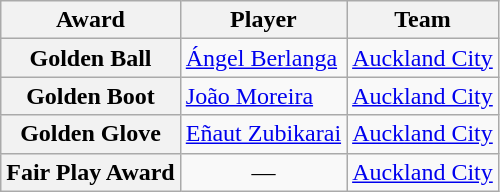<table class="wikitable" style="text-align:center">
<tr>
<th>Award</th>
<th>Player</th>
<th>Team</th>
</tr>
<tr>
<th>Golden Ball</th>
<td align=left> <a href='#'>Ángel Berlanga</a></td>
<td align=left> <a href='#'>Auckland City</a></td>
</tr>
<tr>
<th>Golden Boot</th>
<td align=left> <a href='#'>João Moreira</a></td>
<td align=left> <a href='#'>Auckland City</a></td>
</tr>
<tr>
<th>Golden Glove</th>
<td align=left> <a href='#'>Eñaut Zubikarai</a></td>
<td align=left> <a href='#'>Auckland City</a></td>
</tr>
<tr>
<th>Fair Play Award</th>
<td>—</td>
<td align=left> <a href='#'>Auckland City</a></td>
</tr>
</table>
